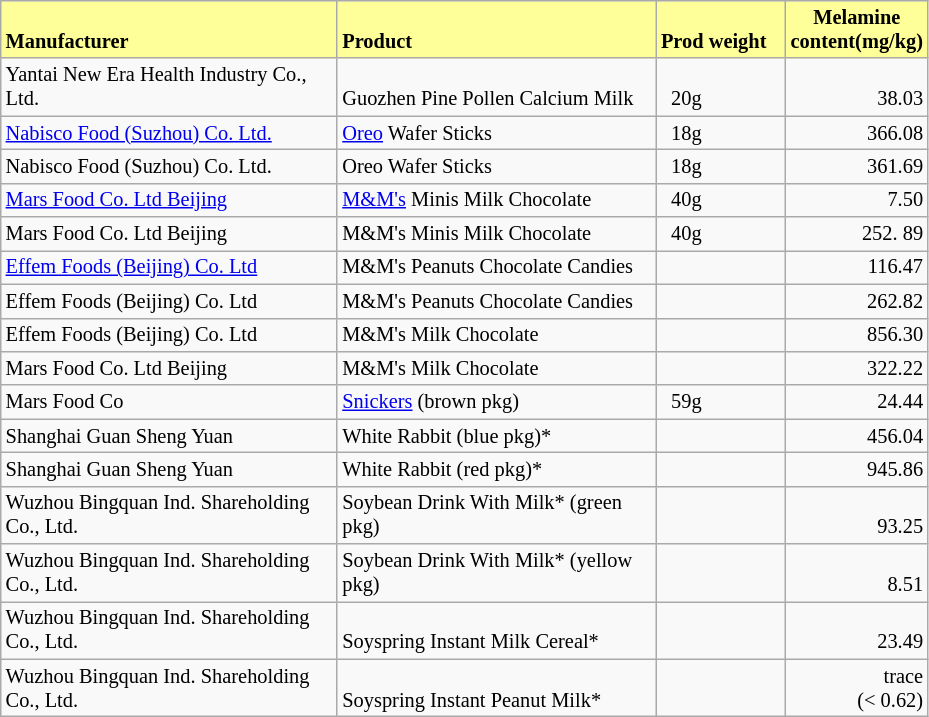<table class="wikitable sortable" style="font-size: 85%">
<tr style="background-color:#FFFF99;font-weight:bold">
<td width="218" height="23" valign="bottom">Manufacturer</td>
<td width="206"  valign="bottom">Product</td>
<td width="80"  valign="bottom">Prod weight</td>
<td width="66" align="center" valign="bottom">Melamine<br> content(mg/kg)</td>
</tr>
<tr>
<td height="13"  valign="bottom">Yantai New Era Health Industry Co., Ltd.</td>
<td valign="bottom">Guozhen Pine Pollen Calcium Milk</td>
<td valign="bottom">  20g</td>
<td align="right" valign="bottom">38.03</td>
</tr>
<tr>
<td height="13"  valign="bottom"><a href='#'>Nabisco Food (Suzhou) Co. Ltd.</a></td>
<td valign="bottom"><a href='#'>Oreo</a> Wafer Sticks</td>
<td valign="bottom">  18g</td>
<td align="right" valign="bottom">366.08</td>
</tr>
<tr>
<td height="13"  valign="bottom">Nabisco Food (Suzhou) Co. Ltd.</td>
<td valign="bottom">Oreo Wafer Sticks</td>
<td valign="bottom">  18g</td>
<td align="right" valign="bottom">361.69</td>
</tr>
<tr>
<td height="13"  valign="bottom"><a href='#'>Mars Food Co. Ltd Beijing</a></td>
<td valign="bottom"><a href='#'>M&M's</a> Minis Milk Chocolate</td>
<td valign="bottom">  40g</td>
<td align="right" valign="bottom">7.50</td>
</tr>
<tr>
<td height="13"  valign="bottom">Mars Food Co. Ltd Beijing</td>
<td valign="bottom">M&M's Minis Milk Chocolate</td>
<td valign="bottom">  40g</td>
<td align="right" valign="bottom">252. 89</td>
</tr>
<tr>
<td height="13"  valign="bottom"><a href='#'>Effem Foods (Beijing) Co. Ltd</a></td>
<td valign="bottom">M&M's Peanuts Chocolate Candies</td>
<td valign="bottom"> </td>
<td align="right" valign="bottom">116.47</td>
</tr>
<tr>
<td height="13"  valign="bottom">Effem Foods (Beijing) Co. Ltd</td>
<td valign="bottom">M&M's Peanuts Chocolate Candies</td>
<td valign="bottom"> </td>
<td align="right" valign="bottom">262.82</td>
</tr>
<tr>
<td height="13"  valign="bottom">Effem Foods (Beijing) Co. Ltd</td>
<td valign="bottom">M&M's Milk Chocolate</td>
<td valign="bottom"> </td>
<td align="right" valign="bottom">856.30</td>
</tr>
<tr>
<td height="13"  valign="bottom">Mars Food Co. Ltd Beijing</td>
<td valign="bottom">M&M's Milk Chocolate</td>
<td valign="bottom"> </td>
<td align="right" valign="bottom">322.22</td>
</tr>
<tr>
<td height="13"  valign="bottom">Mars Food Co</td>
<td valign="bottom"><a href='#'>Snickers</a> (brown pkg)</td>
<td valign="bottom">  59g</td>
<td align="right" valign="bottom">24.44</td>
</tr>
<tr>
<td height="13"  valign="bottom">Shanghai Guan Sheng Yuan</td>
<td valign="bottom">White Rabbit (blue pkg)*</td>
<td valign="bottom"> </td>
<td align="right" valign="bottom">456.04</td>
</tr>
<tr>
<td height="13"  valign="bottom">Shanghai Guan Sheng Yuan</td>
<td valign="bottom">White Rabbit (red pkg)*</td>
<td valign="bottom"> </td>
<td align="right" valign="bottom">945.86</td>
</tr>
<tr>
<td height="14"  valign="bottom">Wuzhou Bingquan Ind. Shareholding Co., Ltd.</td>
<td valign="bottom">Soybean Drink With Milk*  (green pkg)</td>
<td valign="bottom"> </td>
<td align="right" valign="bottom">93.25</td>
</tr>
<tr>
<td height="14"  valign="bottom">Wuzhou Bingquan Ind. Shareholding Co., Ltd.</td>
<td valign="bottom">Soybean Drink With Milk*  (yellow pkg)</td>
<td valign="bottom"> </td>
<td align="right" valign="bottom">8.51</td>
</tr>
<tr>
<td height="14"  valign="bottom">Wuzhou Bingquan Ind. Shareholding Co., Ltd.</td>
<td valign="bottom">Soyspring Instant Milk Cereal*</td>
<td valign="bottom"> </td>
<td align="right" valign="bottom">23.49</td>
</tr>
<tr>
<td height="14"  valign="bottom">Wuzhou Bingquan Ind. Shareholding Co., Ltd.</td>
<td valign="bottom">Soyspring Instant Peanut Milk*</td>
<td valign="bottom"> </td>
<td align="right" valign="bottom">trace<br>(< 0.62)</td>
</tr>
</table>
